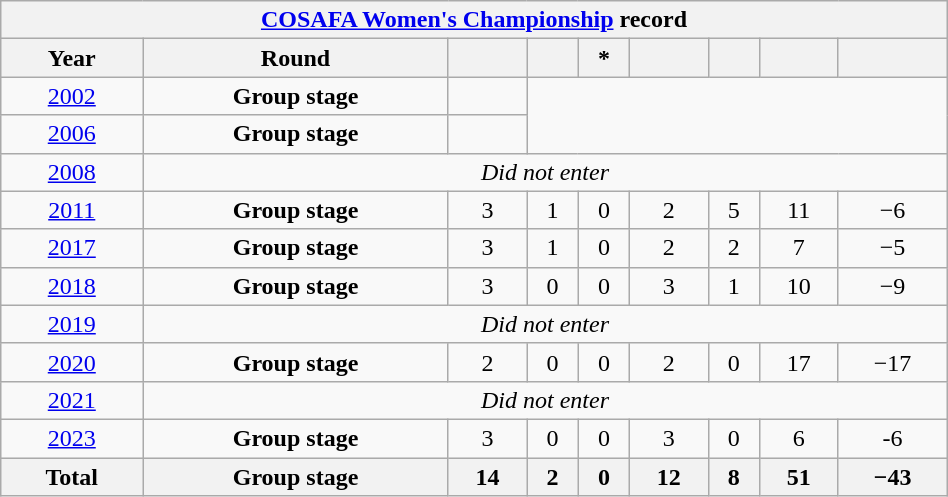<table class="wikitable" style="text-align: center; width:50%;">
<tr>
<th colspan=10><a href='#'>COSAFA Women's Championship</a> record</th>
</tr>
<tr>
<th>Year</th>
<th>Round</th>
<th></th>
<th></th>
<th>*</th>
<th></th>
<th></th>
<th></th>
<th></th>
</tr>
<tr>
<td> <a href='#'>2002</a></td>
<td><strong>Group stage</strong></td>
<td></td>
</tr>
<tr>
<td> <a href='#'>2006</a></td>
<td><strong>Group stage</strong></td>
<td></td>
</tr>
<tr>
<td> <a href='#'>2008</a></td>
<td colspan =8><em>Did not enter</em></td>
</tr>
<tr>
<td> <a href='#'>2011</a></td>
<td><strong>Group stage</strong></td>
<td>3</td>
<td>1</td>
<td>0</td>
<td>2</td>
<td>5</td>
<td>11</td>
<td>−6</td>
</tr>
<tr>
<td> <a href='#'>2017</a></td>
<td><strong>Group stage</strong></td>
<td>3</td>
<td>1</td>
<td>0</td>
<td>2</td>
<td>2</td>
<td>7</td>
<td>−5</td>
</tr>
<tr>
<td> <a href='#'>2018</a></td>
<td><strong>Group stage</strong></td>
<td>3</td>
<td>0</td>
<td>0</td>
<td>3</td>
<td>1</td>
<td>10</td>
<td>−9</td>
</tr>
<tr>
<td> <a href='#'>2019</a></td>
<td colspan =8><em>Did not enter</em></td>
</tr>
<tr>
<td> <a href='#'>2020</a></td>
<td><strong>Group stage</strong></td>
<td>2</td>
<td>0</td>
<td>0</td>
<td>2</td>
<td>0</td>
<td>17</td>
<td>−17</td>
</tr>
<tr>
<td> <a href='#'>2021</a></td>
<td colspan =8><em>Did not enter</em></td>
</tr>
<tr>
<td> <a href='#'>2023</a></td>
<td><strong>Group stage</strong></td>
<td>3</td>
<td>0</td>
<td>0</td>
<td>3</td>
<td>0</td>
<td>6</td>
<td>-6</td>
</tr>
<tr>
<th>Total</th>
<th>Group stage</th>
<th>14</th>
<th>2</th>
<th>0</th>
<th>12</th>
<th>8</th>
<th>51</th>
<th>−43</th>
</tr>
</table>
